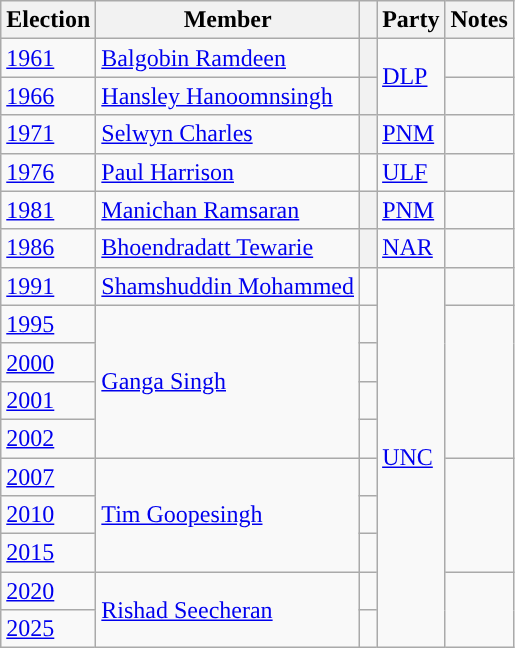<table class="wikitable sortable">
<tr>
<th>Election</th>
<th>Member</th>
<th></th>
<th>Party</th>
<th>Notes</th>
</tr>
<tr>
<td><a href='#'>1961</a></td>
<td><a href='#'>Balgobin Ramdeen</a></td>
<th style="background-color: "></th>
<td rowspan="2"><a href='#'>DLP</a></td>
<td></td>
</tr>
<tr>
<td><a href='#'>1966</a></td>
<td><a href='#'>Hansley Hanoomnsingh</a></td>
<th style="background-color: "></th>
<td></td>
</tr>
<tr>
<td><a href='#'>1971</a></td>
<td><a href='#'>Selwyn Charles</a></td>
<th style="background-color: "></th>
<td><a href='#'>PNM</a></td>
<td></td>
</tr>
<tr>
<td><a href='#'>1976</a></td>
<td><a href='#'>Paul Harrison</a></td>
<td style="background:"> </td>
<td><a href='#'>ULF</a></td>
<td></td>
</tr>
<tr>
<td><a href='#'>1981</a></td>
<td><a href='#'>Manichan Ramsaran</a></td>
<th style="background-color: "></th>
<td><a href='#'>PNM</a></td>
<td></td>
</tr>
<tr>
<td><a href='#'>1986</a></td>
<td><a href='#'>Bhoendradatt Tewarie</a></td>
<th style="background-color: "></th>
<td><a href='#'>NAR</a></td>
<td></td>
</tr>
<tr>
<td><a href='#'>1991</a></td>
<td><a href='#'>Shamshuddin Mohammed</a></td>
<td style="background:"> </td>
<td rowspan="10"><a href='#'>UNC</a></td>
<td></td>
</tr>
<tr>
<td><a href='#'>1995</a></td>
<td rowspan="4"><a href='#'>Ganga Singh</a></td>
<td style="background:"> </td>
<td rowspan="4"></td>
</tr>
<tr>
<td><a href='#'>2000</a></td>
<td style="background:"> </td>
</tr>
<tr>
<td><a href='#'>2001</a></td>
<td style="background:"> </td>
</tr>
<tr>
<td><a href='#'>2002</a></td>
<td style="background:"> </td>
</tr>
<tr>
<td><a href='#'>2007</a></td>
<td rowspan="3"><a href='#'>Tim Goopesingh</a></td>
<td style="background:"> </td>
<td rowspan="3"></td>
</tr>
<tr>
<td><a href='#'>2010</a></td>
<td style="background:"> </td>
</tr>
<tr>
<td><a href='#'>2015</a></td>
<td style="background:"> </td>
</tr>
<tr>
<td><a href='#'>2020</a></td>
<td rowspan="2"><a href='#'>Rishad Seecheran</a></td>
<td style="background:"> </td>
<td rowspan="2"></td>
</tr>
<tr>
<td><a href='#'>2025</a></td>
<td style="background:"> </td>
</tr>
</table>
